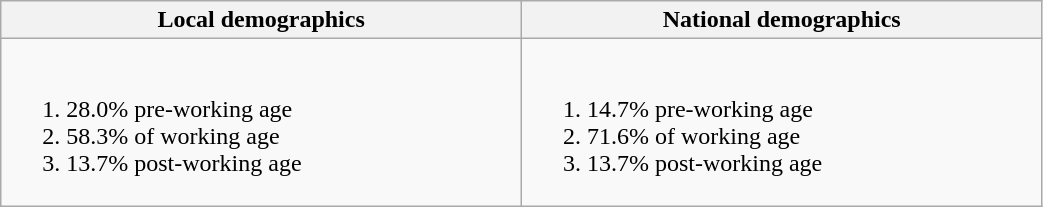<table class="wikitable" width="55%">
<tr>
<th>Local demographics</th>
<th>National demographics</th>
</tr>
<tr>
<td><br><ol><li>28.0% pre-working age</li><li>58.3% of working age</li><li>13.7% post-working age</li></ol></td>
<td><br><ol><li>14.7% pre-working age</li><li>71.6% of working age</li><li>13.7% post-working age</li></ol></td>
</tr>
</table>
